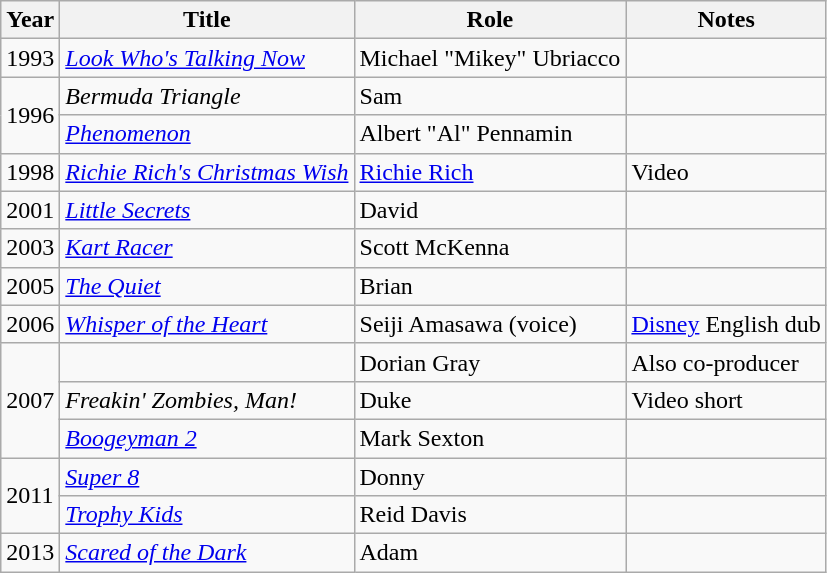<table class="wikitable sortable">
<tr>
<th>Year</th>
<th>Title</th>
<th>Role</th>
<th class="unsortable">Notes</th>
</tr>
<tr>
<td>1993</td>
<td><em><a href='#'>Look Who's Talking Now</a></em></td>
<td>Michael "Mikey" Ubriacco</td>
<td></td>
</tr>
<tr>
<td rowspan=2>1996</td>
<td><em>Bermuda Triangle</em></td>
<td>Sam</td>
<td></td>
</tr>
<tr>
<td><em><a href='#'>Phenomenon</a></em></td>
<td>Albert "Al" Pennamin</td>
<td></td>
</tr>
<tr>
<td>1998</td>
<td><em><a href='#'>Richie Rich's Christmas Wish</a></em></td>
<td><a href='#'>Richie Rich</a></td>
<td>Video</td>
</tr>
<tr>
<td>2001</td>
<td><em><a href='#'>Little Secrets</a></em></td>
<td>David</td>
<td></td>
</tr>
<tr>
<td>2003</td>
<td><em><a href='#'>Kart Racer</a></em></td>
<td>Scott McKenna</td>
<td></td>
</tr>
<tr>
<td>2005</td>
<td><em><a href='#'>The Quiet</a></em></td>
<td>Brian</td>
<td></td>
</tr>
<tr>
<td>2006</td>
<td><em><a href='#'>Whisper of the Heart</a></em></td>
<td>Seiji Amasawa (voice)</td>
<td><a href='#'>Disney</a> English dub</td>
</tr>
<tr>
<td rowspan=3>2007</td>
<td><em></em></td>
<td>Dorian Gray</td>
<td>Also co-producer</td>
</tr>
<tr>
<td><em>Freakin' Zombies, Man!</em></td>
<td>Duke</td>
<td>Video short</td>
</tr>
<tr>
<td><em><a href='#'>Boogeyman 2</a></em></td>
<td>Mark Sexton</td>
<td></td>
</tr>
<tr>
<td rowspan=2>2011</td>
<td><em><a href='#'>Super 8</a></em></td>
<td>Donny</td>
<td></td>
</tr>
<tr>
<td><em><a href='#'>Trophy Kids</a></em></td>
<td>Reid Davis</td>
<td></td>
</tr>
<tr>
<td>2013</td>
<td><em><a href='#'>Scared of the Dark</a></em></td>
<td>Adam</td>
<td></td>
</tr>
</table>
